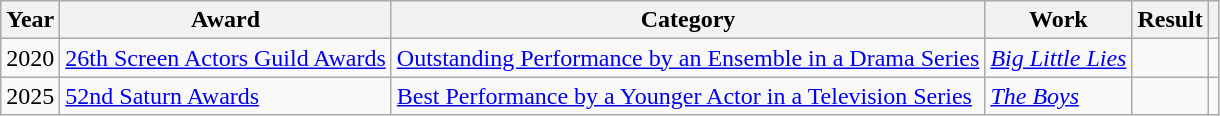<table class="wikitable plainrowheaders">
<tr>
<th>Year</th>
<th>Award</th>
<th>Category</th>
<th>Work</th>
<th>Result</th>
<th></th>
</tr>
<tr>
<td>2020</td>
<td><a href='#'>26th Screen Actors Guild Awards</a></td>
<td><a href='#'>Outstanding Performance by an Ensemble in a Drama Series</a></td>
<td><em><a href='#'>Big Little Lies</a></em></td>
<td></td>
<td></td>
</tr>
<tr>
<td>2025</td>
<td><a href='#'>52nd Saturn Awards</a></td>
<td><a href='#'>Best Performance by a Younger Actor in a Television Series</a></td>
<td><em><a href='#'>The Boys</a></em></td>
<td></td>
<td></td>
</tr>
</table>
